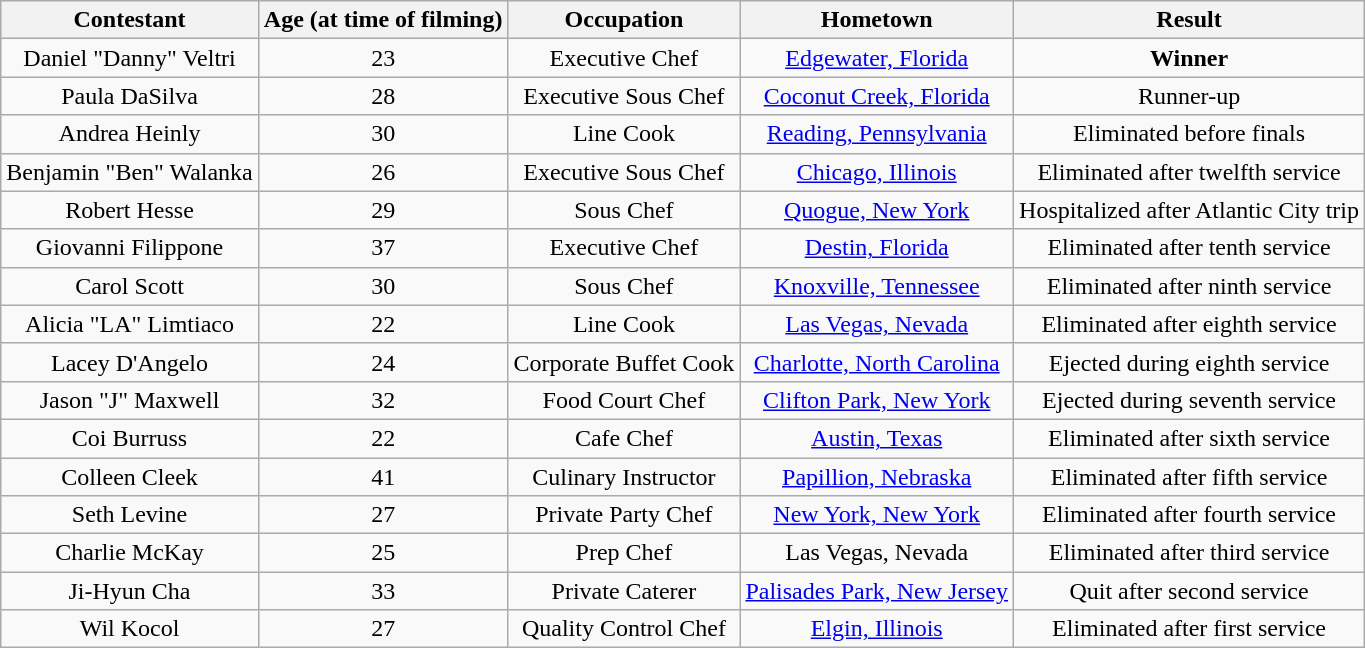<table class="wikitable sortable" style=text-align:center>
<tr>
<th>Contestant</th>
<th>Age (at time of filming)</th>
<th>Occupation</th>
<th>Hometown</th>
<th>Result</th>
</tr>
<tr>
<td>Daniel "Danny" Veltri</td>
<td>23</td>
<td>Executive Chef</td>
<td><a href='#'>Edgewater, Florida</a></td>
<td><strong>Winner</strong></td>
</tr>
<tr>
<td>Paula DaSilva</td>
<td>28</td>
<td>Executive Sous Chef</td>
<td><a href='#'>Coconut Creek, Florida</a></td>
<td>Runner-up</td>
</tr>
<tr>
<td>Andrea Heinly</td>
<td>30</td>
<td>Line Cook</td>
<td><a href='#'>Reading, Pennsylvania</a></td>
<td>Eliminated before finals</td>
</tr>
<tr>
<td>Benjamin "Ben" Walanka</td>
<td>26</td>
<td>Executive Sous Chef</td>
<td><a href='#'>Chicago, Illinois</a></td>
<td>Eliminated after twelfth service</td>
</tr>
<tr>
<td>Robert Hesse</td>
<td>29</td>
<td>Sous Chef</td>
<td><a href='#'>Quogue, New York</a></td>
<td>Hospitalized after Atlantic City trip</td>
</tr>
<tr>
<td>Giovanni Filippone</td>
<td>37</td>
<td>Executive Chef</td>
<td><a href='#'>Destin, Florida</a></td>
<td>Eliminated after tenth service</td>
</tr>
<tr>
<td>Carol Scott</td>
<td>30</td>
<td>Sous Chef</td>
<td><a href='#'>Knoxville, Tennessee</a></td>
<td>Eliminated after ninth service</td>
</tr>
<tr>
<td>Alicia "LA" Limtiaco</td>
<td>22</td>
<td>Line Cook</td>
<td><a href='#'>Las Vegas, Nevada</a></td>
<td>Eliminated after eighth service</td>
</tr>
<tr>
<td>Lacey D'Angelo</td>
<td>24</td>
<td>Corporate Buffet Cook</td>
<td><a href='#'>Charlotte, North Carolina</a></td>
<td>Ejected during eighth service</td>
</tr>
<tr>
<td>Jason "J" Maxwell</td>
<td>32</td>
<td>Food Court Chef</td>
<td><a href='#'>Clifton Park, New York</a></td>
<td>Ejected during seventh service</td>
</tr>
<tr>
<td>Coi Burruss</td>
<td>22</td>
<td>Cafe Chef</td>
<td><a href='#'>Austin, Texas</a></td>
<td>Eliminated after sixth service</td>
</tr>
<tr>
<td>Colleen Cleek</td>
<td>41</td>
<td>Culinary Instructor</td>
<td><a href='#'>Papillion, Nebraska</a></td>
<td>Eliminated after fifth service</td>
</tr>
<tr>
<td>Seth Levine</td>
<td>27</td>
<td>Private Party Chef</td>
<td><a href='#'>New York, New York</a></td>
<td>Eliminated after fourth service</td>
</tr>
<tr>
<td>Charlie McKay</td>
<td>25</td>
<td>Prep Chef</td>
<td>Las Vegas, Nevada</td>
<td>Eliminated after third service</td>
</tr>
<tr>
<td>Ji-Hyun Cha</td>
<td>33</td>
<td>Private Caterer</td>
<td><a href='#'>Palisades Park, New Jersey</a></td>
<td>Quit after second service</td>
</tr>
<tr>
<td>Wil Kocol</td>
<td>27</td>
<td>Quality Control Chef</td>
<td><a href='#'>Elgin, Illinois</a></td>
<td>Eliminated after first service</td>
</tr>
</table>
